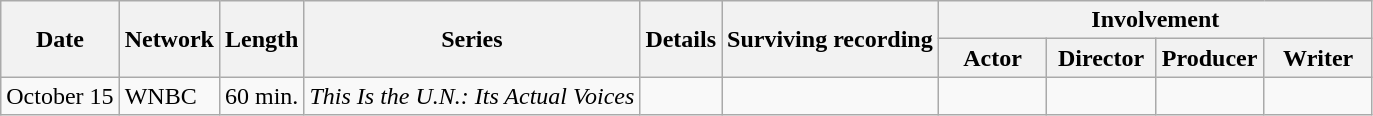<table class="wikitable">
<tr>
<th rowspan="2" style="width:33px;">Date</th>
<th rowspan="2">Network</th>
<th rowspan="2">Length</th>
<th rowspan="2">Series</th>
<th rowspan="2">Details</th>
<th rowspan="2">Surviving recording</th>
<th colspan="4">Involvement</th>
</tr>
<tr>
<th width=65>Actor</th>
<th width=65>Director</th>
<th width=65>Producer</th>
<th width=65>Writer</th>
</tr>
<tr style="text-align:center;">
<td style="text-align:left;">October 15</td>
<td style="text-align:left;">WNBC</td>
<td style="text-align:left;">60 min.</td>
<td style="text-align:left;"><em>This Is the U.N.: Its Actual Voices</em></td>
<td style="text-align:left;"> </td>
<td></td>
<td></td>
<td></td>
<td></td>
<td></td>
</tr>
</table>
